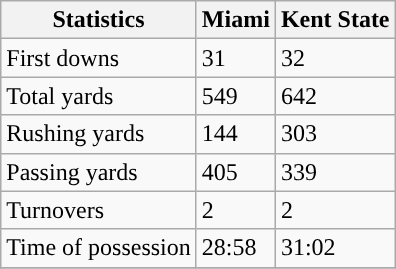<table class="wikitable">
<tr>
<th>Statistics</th>
<th>Miami</th>
<th>Kent State</th>
</tr>
<tr>
<td>First downs</td>
<td>31</td>
<td>32</td>
</tr>
<tr>
<td>Total yards</td>
<td>549</td>
<td>642</td>
</tr>
<tr>
<td>Rushing yards</td>
<td>144</td>
<td>303</td>
</tr>
<tr>
<td>Passing yards</td>
<td>405</td>
<td>339</td>
</tr>
<tr>
<td>Turnovers</td>
<td>2</td>
<td>2</td>
</tr>
<tr>
<td>Time of possession</td>
<td>28:58</td>
<td>31:02</td>
</tr>
<tr>
</tr>
</table>
